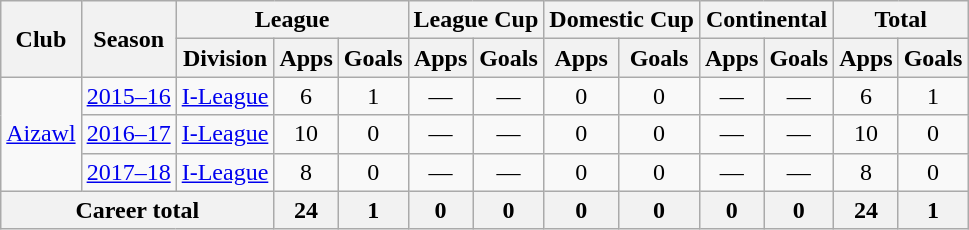<table class="wikitable" style="text-align: center;">
<tr>
<th rowspan="2">Club</th>
<th rowspan="2">Season</th>
<th colspan="3">League</th>
<th colspan="2">League Cup</th>
<th colspan="2">Domestic Cup</th>
<th colspan="2">Continental</th>
<th colspan="2">Total</th>
</tr>
<tr>
<th>Division</th>
<th>Apps</th>
<th>Goals</th>
<th>Apps</th>
<th>Goals</th>
<th>Apps</th>
<th>Goals</th>
<th>Apps</th>
<th>Goals</th>
<th>Apps</th>
<th>Goals</th>
</tr>
<tr>
<td rowspan="3"><a href='#'>Aizawl</a></td>
<td><a href='#'>2015–16</a></td>
<td><a href='#'>I-League</a></td>
<td>6</td>
<td>1</td>
<td>—</td>
<td>—</td>
<td>0</td>
<td>0</td>
<td>—</td>
<td>—</td>
<td>6</td>
<td>1</td>
</tr>
<tr>
<td><a href='#'>2016–17</a></td>
<td><a href='#'>I-League</a></td>
<td>10</td>
<td>0</td>
<td>—</td>
<td>—</td>
<td>0</td>
<td>0</td>
<td>—</td>
<td>—</td>
<td>10</td>
<td>0</td>
</tr>
<tr>
<td><a href='#'>2017–18</a></td>
<td><a href='#'>I-League</a></td>
<td>8</td>
<td>0</td>
<td>—</td>
<td>—</td>
<td>0</td>
<td>0</td>
<td>—</td>
<td>—</td>
<td>8</td>
<td>0</td>
</tr>
<tr>
<th colspan="3">Career total</th>
<th>24</th>
<th>1</th>
<th>0</th>
<th>0</th>
<th>0</th>
<th>0</th>
<th>0</th>
<th>0</th>
<th>24</th>
<th>1</th>
</tr>
</table>
